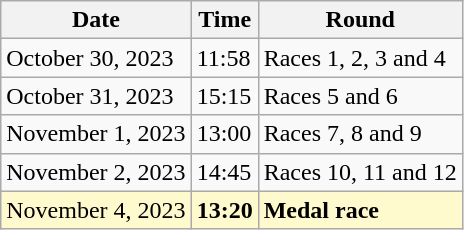<table class="wikitable">
<tr>
<th>Date</th>
<th>Time</th>
<th>Round</th>
</tr>
<tr>
<td>October 30, 2023</td>
<td>11:58</td>
<td>Races 1, 2, 3 and 4</td>
</tr>
<tr>
<td>October 31, 2023</td>
<td>15:15</td>
<td>Races 5 and 6</td>
</tr>
<tr>
<td>November 1, 2023</td>
<td>13:00</td>
<td>Races 7, 8 and 9</td>
</tr>
<tr>
<td>November 2, 2023</td>
<td>14:45</td>
<td>Races 10, 11 and 12</td>
</tr>
<tr style=background:lemonchiffon>
<td>November 4, 2023</td>
<td><strong>13:20</strong></td>
<td><strong>Medal race</strong></td>
</tr>
</table>
